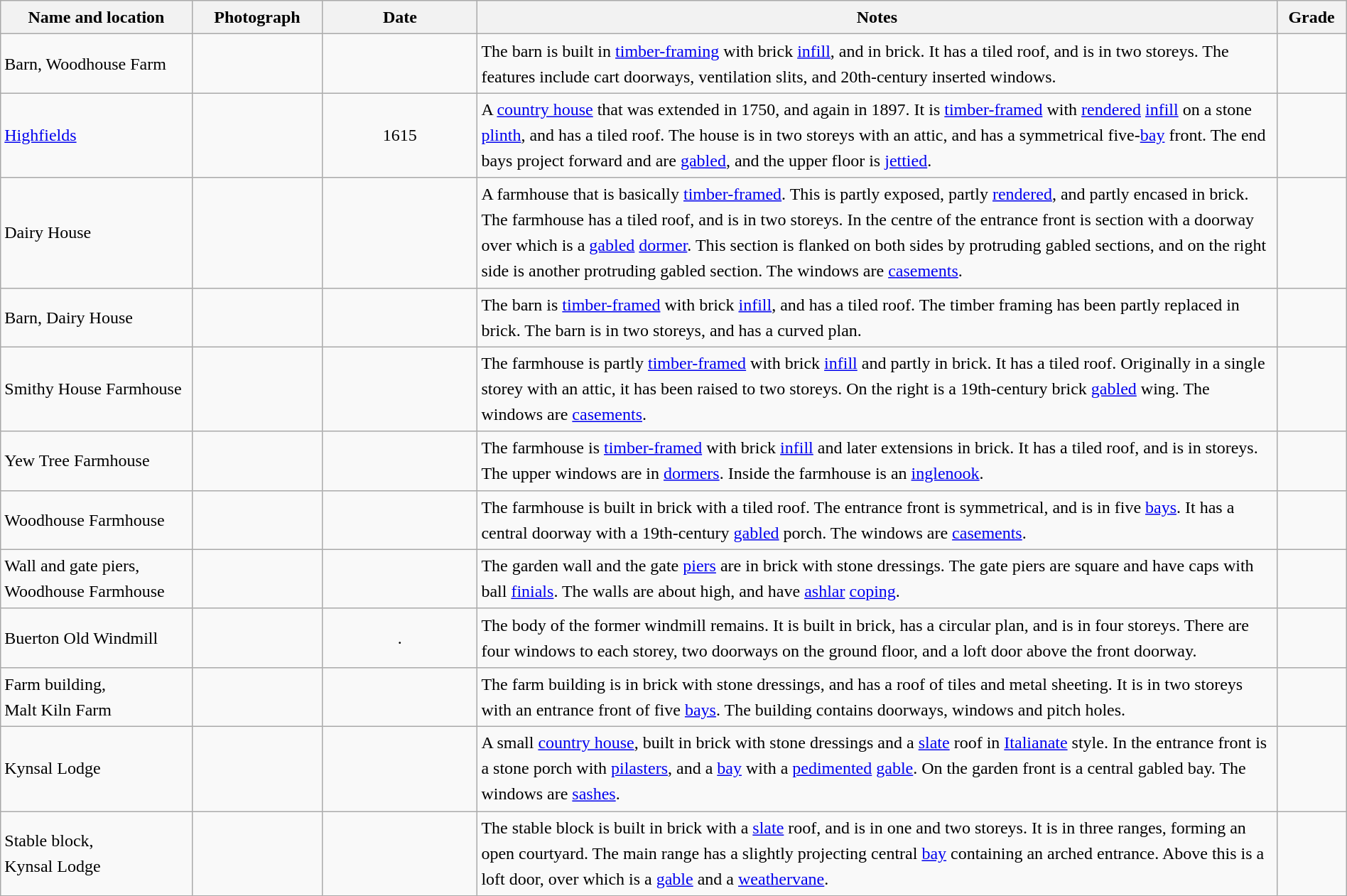<table class="wikitable sortable plainrowheaders" style="width:100%;border:0px;text-align:left;line-height:150%;">
<tr>
<th scope="col"  style="width:150px">Name and location</th>
<th scope="col"  style="width:100px" class="unsortable">Photograph</th>
<th scope="col"  style="width:120px">Date</th>
<th scope="col"  style="width:650px" class="unsortable">Notes</th>
<th scope="col"  style="width:50px">Grade</th>
</tr>
<tr>
<td>Barn, Woodhouse Farm<br><small></small></td>
<td></td>
<td align="center"></td>
<td>The barn is built in <a href='#'>timber-framing</a> with brick <a href='#'>infill</a>, and in brick.  It has a tiled roof, and is in two storeys.  The features include cart doorways, ventilation slits, and 20th-century inserted windows.</td>
<td align="center" ></td>
</tr>
<tr>
<td><a href='#'>Highfields</a><br><small></small></td>
<td></td>
<td align="center">1615</td>
<td>A <a href='#'>country house</a> that was extended in 1750, and again in 1897.  It is <a href='#'>timber-framed</a> with <a href='#'>rendered</a> <a href='#'>infill</a> on a stone <a href='#'>plinth</a>, and has a tiled roof.  The house is in two storeys with an attic, and has a symmetrical five-<a href='#'>bay</a> front.  The end bays project forward and are <a href='#'>gabled</a>, and the upper floor is <a href='#'>jettied</a>.</td>
<td align="center" ></td>
</tr>
<tr>
<td>Dairy House<br><small></small></td>
<td></td>
<td align="center"></td>
<td>A farmhouse that is basically <a href='#'>timber-framed</a>.  This is partly exposed, partly <a href='#'>rendered</a>, and partly encased in brick. The farmhouse has a tiled roof, and is in two storeys.  In the centre of the entrance front is section with a doorway over which is a <a href='#'>gabled</a> <a href='#'>dormer</a>.  This section is flanked on both sides by protruding gabled sections, and on the right side is another protruding gabled section. The windows are <a href='#'>casements</a>.</td>
<td align="center" ></td>
</tr>
<tr>
<td>Barn, Dairy House<br><small></small></td>
<td></td>
<td align="center"></td>
<td>The barn is <a href='#'>timber-framed</a> with brick <a href='#'>infill</a>, and has a tiled roof.  The timber framing has been partly replaced in brick.  The barn is in two storeys, and has a curved plan.</td>
<td align="center" ></td>
</tr>
<tr>
<td>Smithy House Farmhouse<br><small></small></td>
<td></td>
<td align="center"></td>
<td>The farmhouse is partly <a href='#'>timber-framed</a> with brick <a href='#'>infill</a> and partly in brick.  It has a tiled roof.  Originally in a single storey with an attic, it has been raised to two storeys.  On the right is a 19th-century brick <a href='#'>gabled</a> wing.  The windows are <a href='#'>casements</a>.</td>
<td align="center" ></td>
</tr>
<tr>
<td>Yew Tree Farmhouse<br><small></small></td>
<td></td>
<td align="center"></td>
<td>The farmhouse is <a href='#'>timber-framed</a> with brick <a href='#'>infill</a> and later extensions in brick.  It has a tiled roof, and is in  storeys.  The upper windows are in <a href='#'>dormers</a>.  Inside the farmhouse is an <a href='#'>inglenook</a>.</td>
<td align="center" ></td>
</tr>
<tr>
<td>Woodhouse Farmhouse<br><small></small></td>
<td></td>
<td align="center"></td>
<td>The farmhouse is built in brick with a tiled roof.  The entrance front is symmetrical, and is in five <a href='#'>bays</a>.  It has a central doorway with a 19th-century <a href='#'>gabled</a> porch.  The windows are <a href='#'>casements</a>.</td>
<td align="center" ></td>
</tr>
<tr>
<td>Wall and gate piers,<br>Woodhouse Farmhouse<br><small></small></td>
<td></td>
<td align="center"></td>
<td>The garden wall and the gate <a href='#'>piers</a> are in brick with stone dressings.  The gate piers are square and have caps with ball <a href='#'>finials</a>.  The walls are about  high, and have <a href='#'>ashlar</a> <a href='#'>coping</a>.</td>
<td align="center" ></td>
</tr>
<tr>
<td>Buerton Old Windmill<br><small></small></td>
<td></td>
<td align="center">.</td>
<td>The body of the former windmill remains.  It is built in brick, has a circular plan, and is in four storeys.  There are four windows to each storey, two doorways on the ground floor, and a loft door above the front doorway.</td>
<td align="center" ></td>
</tr>
<tr>
<td>Farm building,<br>Malt Kiln Farm<br><small></small></td>
<td></td>
<td align="center"></td>
<td>The farm building is in brick with stone dressings, and has a roof of tiles and metal sheeting.  It is in two storeys with an entrance front of five <a href='#'>bays</a>.  The building contains doorways, windows and pitch holes.</td>
<td align="center" ></td>
</tr>
<tr>
<td>Kynsal Lodge<br><small></small></td>
<td></td>
<td align="center"></td>
<td>A small <a href='#'>country house</a>, built in brick with stone dressings and a <a href='#'>slate</a> roof in <a href='#'>Italianate</a> style.  In the entrance front is a stone porch with <a href='#'>pilasters</a>, and a <a href='#'>bay</a> with a <a href='#'>pedimented</a> <a href='#'>gable</a>. On the garden front is a central gabled bay.  The windows are <a href='#'>sashes</a>.</td>
<td align="center" ></td>
</tr>
<tr>
<td>Stable block,<br>Kynsal Lodge<br><small></small></td>
<td></td>
<td align="center"></td>
<td>The stable block is built in brick with a <a href='#'>slate</a> roof, and is in one and two storeys.  It is in three ranges, forming an open courtyard.  The main range has a slightly projecting central <a href='#'>bay</a> containing an arched entrance.  Above this is a loft door, over which is a <a href='#'>gable</a> and a <a href='#'>weathervane</a>.</td>
<td align="center" ></td>
</tr>
<tr>
</tr>
</table>
